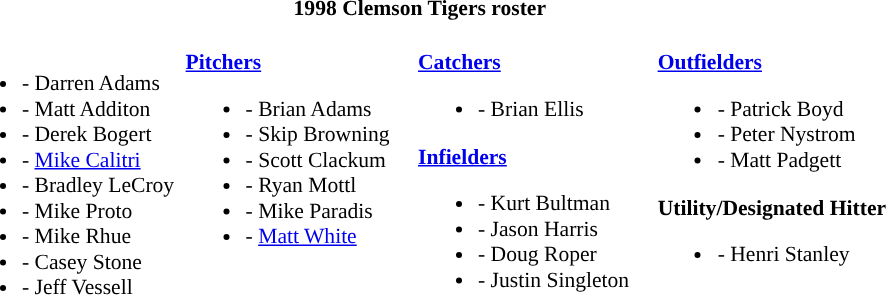<table class="toccolours" style="border-collapse:collapse; font-size:90%;">
<tr>
<th colspan="9">1998 Clemson Tigers roster</th>
</tr>
<tr>
</tr>
<tr>
<td width="03"> </td>
<td valign="top"><br><ul><li>- Darren Adams</li><li>- Matt Additon</li><li>- Derek Bogert</li><li>- <a href='#'>Mike Calitri</a></li><li>- Bradley LeCroy</li><li>- Mike Proto</li><li>- Mike Rhue</li><li>- Casey Stone</li><li>- Jeff Vessell</li></ul></td>
<td width="03"> </td>
<td valign="top"><br><strong><a href='#'>Pitchers</a></strong><ul><li>- Brian Adams</li><li>- Skip Browning</li><li>- Scott Clackum</li><li>- Ryan Mottl</li><li>- Mike Paradis</li><li>- <a href='#'>Matt White</a></li></ul></td>
<td width="15"> </td>
<td valign="top"><br><strong><a href='#'>Catchers</a></strong><ul><li>- Brian Ellis</li></ul><strong><a href='#'>Infielders</a></strong><ul><li>- Kurt Bultman</li><li>- Jason Harris</li><li>- Doug Roper</li><li>- Justin Singleton</li></ul></td>
<td width="15"> </td>
<td valign="top"><br><strong><a href='#'>Outfielders</a></strong><ul><li>- Patrick Boyd</li><li>- Peter Nystrom</li><li>- Matt Padgett</li></ul><strong>Utility/Designated Hitter</strong><ul><li>- Henri Stanley</li></ul></td>
</tr>
</table>
